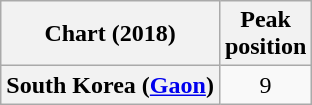<table class="wikitable plainrowheaders" style="text-align:center;">
<tr>
<th scope="col">Chart (2018)</th>
<th scope="col">Peak<br>position</th>
</tr>
<tr>
<th scope="row">South Korea (<a href='#'>Gaon</a>)</th>
<td>9</td>
</tr>
</table>
